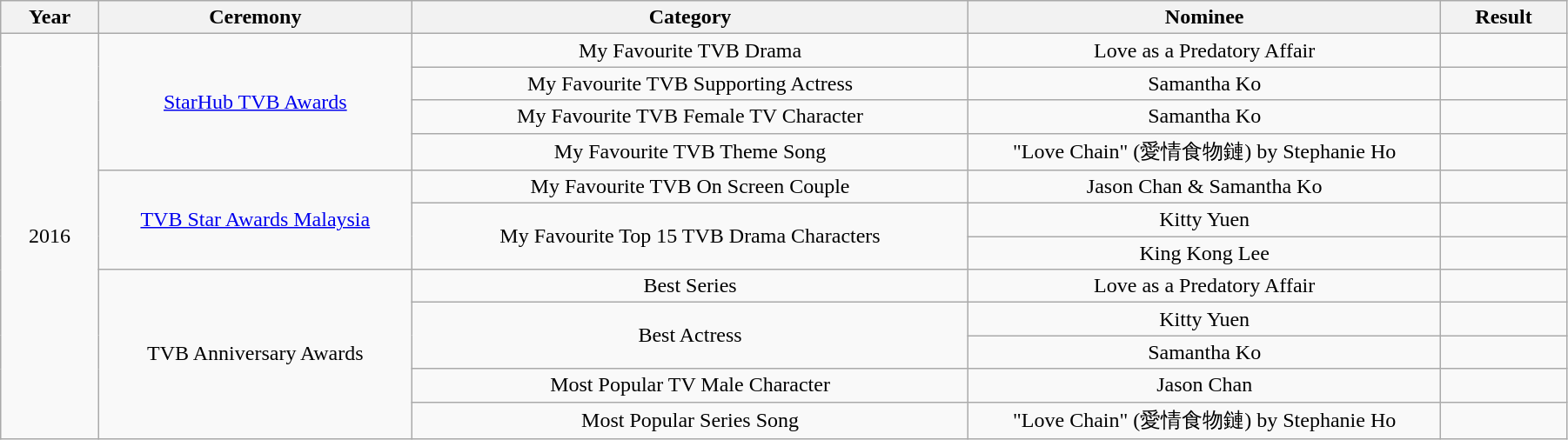<table class="wikitable" style="width:95%;">
<tr>
<th style="width:45px;">Year</th>
<th style="width:160px;">Ceremony</th>
<th style="width:290px;">Category</th>
<th style="width:245px;">Nominee</th>
<th style="width:60px;">Result</th>
</tr>
<tr>
<td rowspan=31 align="center">2016</td>
<td rowspan=4 align="center"><a href='#'>StarHub TVB Awards</a></td>
<td align="center">My Favourite TVB Drama</td>
<td align="center">Love as a Predatory Affair</td>
<td></td>
</tr>
<tr>
<td align="center">My Favourite TVB Supporting Actress</td>
<td align="center">Samantha Ko</td>
<td></td>
</tr>
<tr>
<td align="center">My Favourite TVB Female TV Character</td>
<td align="center">Samantha Ko</td>
<td></td>
</tr>
<tr>
<td align="center">My Favourite TVB Theme Song</td>
<td align="center">"Love Chain" (愛情食物鏈) by Stephanie Ho</td>
<td></td>
</tr>
<tr>
<td rowspan=3 align="center"><a href='#'>TVB Star Awards Malaysia</a></td>
<td align="center">My Favourite TVB On Screen Couple</td>
<td align="center">Jason Chan & Samantha Ko</td>
<td></td>
</tr>
<tr>
<td rowspan=2 align="center">My Favourite Top 15 TVB Drama Characters</td>
<td align="center">Kitty Yuen</td>
<td></td>
</tr>
<tr>
<td align="center">King Kong Lee</td>
<td></td>
</tr>
<tr>
<td rowspan=5 align="center">TVB Anniversary Awards</td>
<td align="center">Best Series</td>
<td align="center">Love as a Predatory Affair</td>
<td></td>
</tr>
<tr>
<td rowspan=2 align="center">Best Actress</td>
<td align="center">Kitty Yuen</td>
<td></td>
</tr>
<tr>
<td align="center">Samantha Ko</td>
<td></td>
</tr>
<tr>
<td align="center">Most Popular TV Male Character</td>
<td align="center">Jason Chan</td>
<td></td>
</tr>
<tr>
<td align="center">Most Popular Series Song</td>
<td align="center">"Love Chain" (愛情食物鏈) by Stephanie Ho</td>
<td></td>
</tr>
</table>
